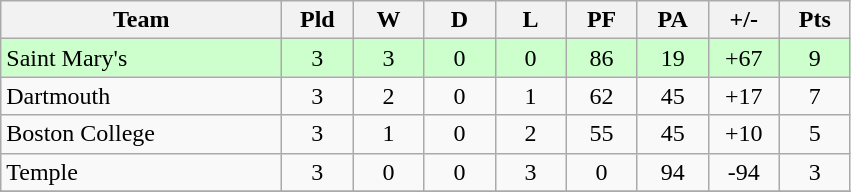<table class="wikitable" style="text-align: center;">
<tr>
<th width="180">Team</th>
<th width="40">Pld</th>
<th width="40">W</th>
<th width="40">D</th>
<th width="40">L</th>
<th width="40">PF</th>
<th width="40">PA</th>
<th width="40">+/-</th>
<th width="40">Pts</th>
</tr>
<tr bgcolor=#ccffcc>
<td align="left">Saint Mary's</td>
<td>3</td>
<td>3</td>
<td>0</td>
<td>0</td>
<td>86</td>
<td>19</td>
<td>+67</td>
<td>9</td>
</tr>
<tr>
<td align="left">Dartmouth</td>
<td>3</td>
<td>2</td>
<td>0</td>
<td>1</td>
<td>62</td>
<td>45</td>
<td>+17</td>
<td>7</td>
</tr>
<tr>
<td align="left">Boston College</td>
<td>3</td>
<td>1</td>
<td>0</td>
<td>2</td>
<td>55</td>
<td>45</td>
<td>+10</td>
<td>5</td>
</tr>
<tr>
<td align="left">Temple</td>
<td>3</td>
<td>0</td>
<td>0</td>
<td>3</td>
<td>0</td>
<td>94</td>
<td>-94</td>
<td>3</td>
</tr>
<tr>
</tr>
</table>
